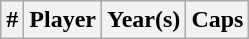<table class="wikitable sortable">
<tr>
<th width=>#</th>
<th width=>Player</th>
<th width=>Year(s)</th>
<th width=>Caps<br></th>
</tr>
</table>
